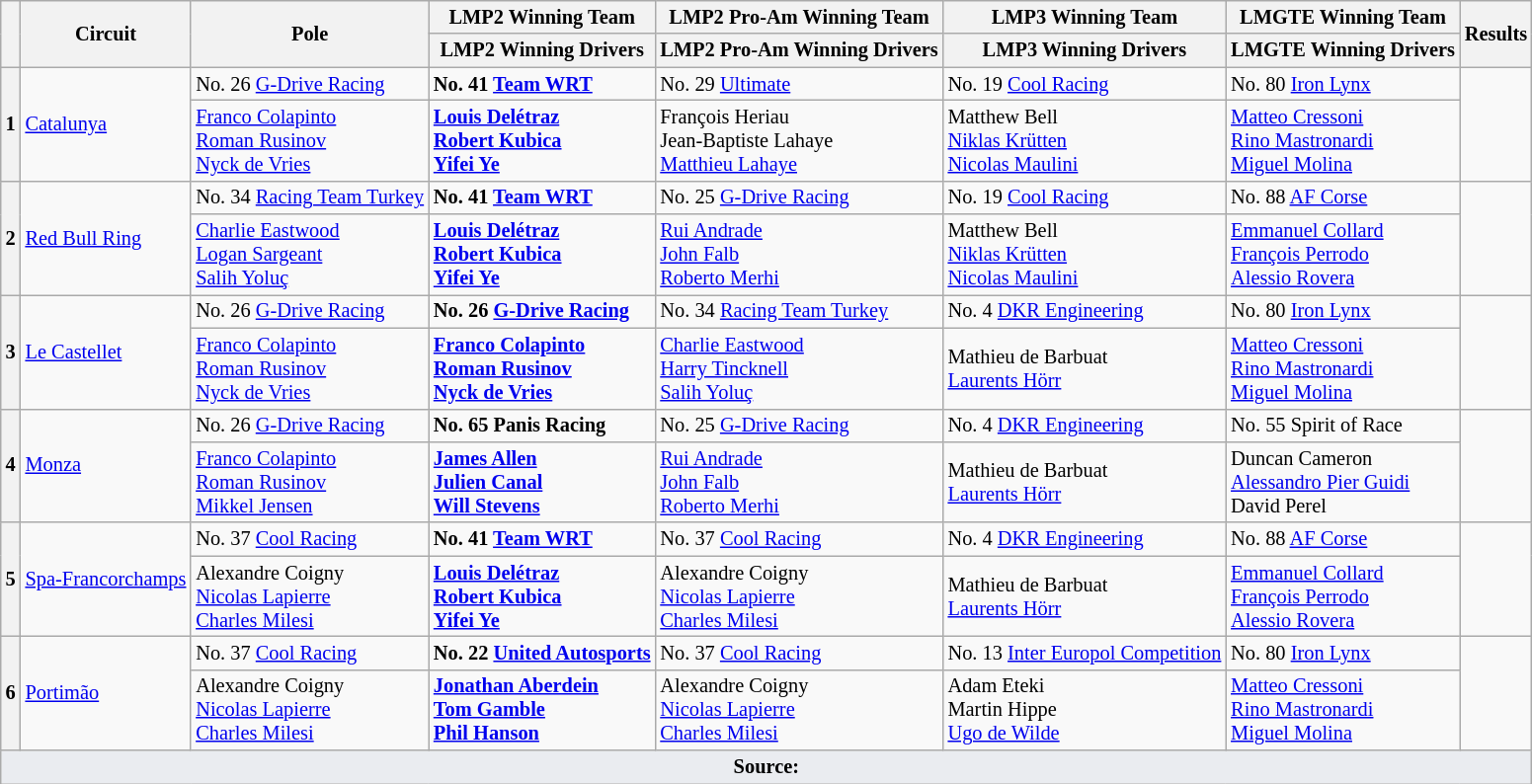<table class="wikitable" style="font-size:85%;">
<tr>
<th rowspan=2></th>
<th rowspan=2>Circuit</th>
<th rowspan=2>Pole</th>
<th>LMP2 Winning Team</th>
<th>LMP2 Pro-Am Winning Team</th>
<th>LMP3 Winning Team</th>
<th>LMGTE Winning Team</th>
<th rowspan=2>Results</th>
</tr>
<tr>
<th>LMP2 Winning Drivers</th>
<th>LMP2 Pro-Am Winning Drivers</th>
<th>LMP3 Winning Drivers</th>
<th>LMGTE Winning Drivers</th>
</tr>
<tr>
<th rowspan=2>1</th>
<td rowspan=2> <a href='#'>Catalunya</a></td>
<td> No. 26 <a href='#'>G-Drive Racing</a></td>
<td><strong> No. 41 <a href='#'>Team WRT</a></strong></td>
<td> No. 29 <a href='#'>Ultimate</a></td>
<td> No. 19 <a href='#'>Cool Racing</a></td>
<td> No. 80 <a href='#'>Iron Lynx</a></td>
<td rowspan=2></td>
</tr>
<tr>
<td> <a href='#'>Franco Colapinto</a><br> <a href='#'>Roman Rusinov</a><br> <a href='#'>Nyck de Vries</a></td>
<td><strong> <a href='#'>Louis Delétraz</a><br> <a href='#'>Robert Kubica</a><br> <a href='#'>Yifei Ye</a></strong></td>
<td> François Heriau<br> Jean-Baptiste Lahaye<br> <a href='#'>Matthieu Lahaye</a></td>
<td> Matthew Bell<br> <a href='#'>Niklas Krütten</a><br> <a href='#'>Nicolas Maulini</a></td>
<td> <a href='#'>Matteo Cressoni</a><br> <a href='#'>Rino Mastronardi</a><br> <a href='#'>Miguel Molina</a></td>
</tr>
<tr>
<th rowspan=2>2</th>
<td rowspan=2> <a href='#'>Red Bull Ring</a></td>
<td> No. 34 <a href='#'>Racing Team Turkey</a></td>
<td><strong> No. 41 <a href='#'>Team WRT</a></strong></td>
<td> No. 25 <a href='#'>G-Drive Racing</a></td>
<td> No. 19 <a href='#'>Cool Racing</a></td>
<td> No. 88 <a href='#'>AF Corse</a></td>
<td rowspan="2"></td>
</tr>
<tr>
<td> <a href='#'>Charlie Eastwood</a><br> <a href='#'>Logan Sargeant</a><br> <a href='#'>Salih Yoluç</a></td>
<td><strong> <a href='#'>Louis Delétraz</a><br> <a href='#'>Robert Kubica</a><br> <a href='#'>Yifei Ye</a></strong></td>
<td> <a href='#'>Rui Andrade</a><br> <a href='#'>John Falb</a><br> <a href='#'>Roberto Merhi</a></td>
<td> Matthew Bell<br> <a href='#'>Niklas Krütten</a><br> <a href='#'>Nicolas Maulini</a></td>
<td> <a href='#'>Emmanuel Collard</a><br> <a href='#'>François Perrodo</a><br> <a href='#'>Alessio Rovera</a></td>
</tr>
<tr>
<th rowspan=2>3</th>
<td rowspan=2> <a href='#'>Le Castellet</a></td>
<td> No. 26 <a href='#'>G-Drive Racing</a></td>
<td><strong> No. 26 <a href='#'>G-Drive Racing</a></strong></td>
<td> No. 34 <a href='#'>Racing Team Turkey</a></td>
<td> No. 4 <a href='#'>DKR Engineering</a></td>
<td> No. 80 <a href='#'>Iron Lynx</a></td>
<td rowspan="2"><br></td>
</tr>
<tr>
<td> <a href='#'>Franco Colapinto</a><br> <a href='#'>Roman Rusinov</a><br> <a href='#'>Nyck de Vries</a></td>
<td><strong> <a href='#'>Franco Colapinto</a><br> <a href='#'>Roman Rusinov</a><br> <a href='#'>Nyck de Vries</a></strong></td>
<td> <a href='#'>Charlie Eastwood</a><br> <a href='#'>Harry Tincknell</a><br> <a href='#'>Salih Yoluç</a></td>
<td> Mathieu de Barbuat<br> <a href='#'>Laurents Hörr</a></td>
<td> <a href='#'>Matteo Cressoni</a><br> <a href='#'>Rino Mastronardi</a><br> <a href='#'>Miguel Molina</a></td>
</tr>
<tr>
<th rowspan=2>4</th>
<td rowspan=2> <a href='#'>Monza</a></td>
<td> No. 26 <a href='#'>G-Drive Racing</a></td>
<td><strong> No. 65 Panis Racing</strong></td>
<td> No. 25 <a href='#'>G-Drive Racing</a></td>
<td> No. 4 <a href='#'>DKR Engineering</a></td>
<td> No. 55 Spirit of Race</td>
<td rowspan="2"></td>
</tr>
<tr>
<td> <a href='#'>Franco Colapinto</a><br> <a href='#'>Roman Rusinov</a><br> <a href='#'>Mikkel Jensen</a></td>
<td><strong> <a href='#'>James Allen</a><br> <a href='#'>Julien Canal</a><br> <a href='#'>Will Stevens</a><br></strong></td>
<td> <a href='#'>Rui Andrade</a><br> <a href='#'>John Falb</a><br> <a href='#'>Roberto Merhi</a></td>
<td> Mathieu de Barbuat<br> <a href='#'>Laurents Hörr</a></td>
<td> Duncan Cameron<br> <a href='#'>Alessandro Pier Guidi</a><br> David Perel</td>
</tr>
<tr>
<th rowspan=2>5</th>
<td rowspan=2> <a href='#'>Spa-Francorchamps</a></td>
<td> No. 37 <a href='#'>Cool Racing</a></td>
<td><strong> No. 41 <a href='#'>Team WRT</a></strong></td>
<td> No. 37 <a href='#'>Cool Racing</a></td>
<td> No. 4 <a href='#'>DKR Engineering</a></td>
<td> No. 88 <a href='#'>AF Corse</a></td>
<td rowspan="2"></td>
</tr>
<tr>
<td> Alexandre Coigny<br> <a href='#'>Nicolas Lapierre</a><br> <a href='#'>Charles Milesi</a></td>
<td><strong> <a href='#'>Louis Delétraz</a><br> <a href='#'>Robert Kubica</a><br> <a href='#'>Yifei Ye</a></strong></td>
<td> Alexandre Coigny<br> <a href='#'>Nicolas Lapierre</a><br> <a href='#'>Charles Milesi</a></td>
<td> Mathieu de Barbuat<br> <a href='#'>Laurents Hörr</a></td>
<td> <a href='#'>Emmanuel Collard</a><br> <a href='#'>François Perrodo</a><br> <a href='#'>Alessio Rovera</a></td>
</tr>
<tr>
<th rowspan="2">6</th>
<td rowspan="2"> <a href='#'>Portimão</a></td>
<td> No. 37 <a href='#'>Cool Racing</a></td>
<td><strong> No. 22 <a href='#'>United Autosports</a></strong></td>
<td> No. 37 <a href='#'>Cool Racing</a></td>
<td> No. 13 <a href='#'>Inter Europol Competition</a></td>
<td> No. 80 <a href='#'>Iron Lynx</a></td>
<td rowspan="2"></td>
</tr>
<tr>
<td> Alexandre Coigny<br> <a href='#'>Nicolas Lapierre</a><br> <a href='#'>Charles Milesi</a></td>
<td><strong> <a href='#'>Jonathan Aberdein</a><br> <a href='#'>Tom Gamble</a><br> <a href='#'>Phil Hanson</a></strong></td>
<td> Alexandre Coigny<br> <a href='#'>Nicolas Lapierre</a><br> <a href='#'>Charles Milesi</a></td>
<td> Adam Eteki<br> Martin Hippe<br> <a href='#'>Ugo de Wilde</a></td>
<td> <a href='#'>Matteo Cressoni</a><br> <a href='#'>Rino Mastronardi</a><br> <a href='#'>Miguel Molina</a></td>
</tr>
<tr class="sortbottom">
<td colspan="8" style="background-color:#EAECF0;text-align:center"><strong>Source:</strong></td>
</tr>
</table>
